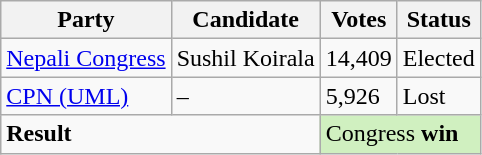<table class="wikitable">
<tr>
<th>Party</th>
<th>Candidate</th>
<th>Votes</th>
<th>Status</th>
</tr>
<tr>
<td><a href='#'>Nepali Congress</a></td>
<td>Sushil Koirala</td>
<td>14,409</td>
<td>Elected</td>
</tr>
<tr>
<td><a href='#'>CPN (UML)</a></td>
<td>–</td>
<td>5,926</td>
<td>Lost</td>
</tr>
<tr>
<td colspan="2"><strong>Result</strong></td>
<td colspan="2" bgcolor="#d0f0c0">Congress <strong>win</strong></td>
</tr>
</table>
